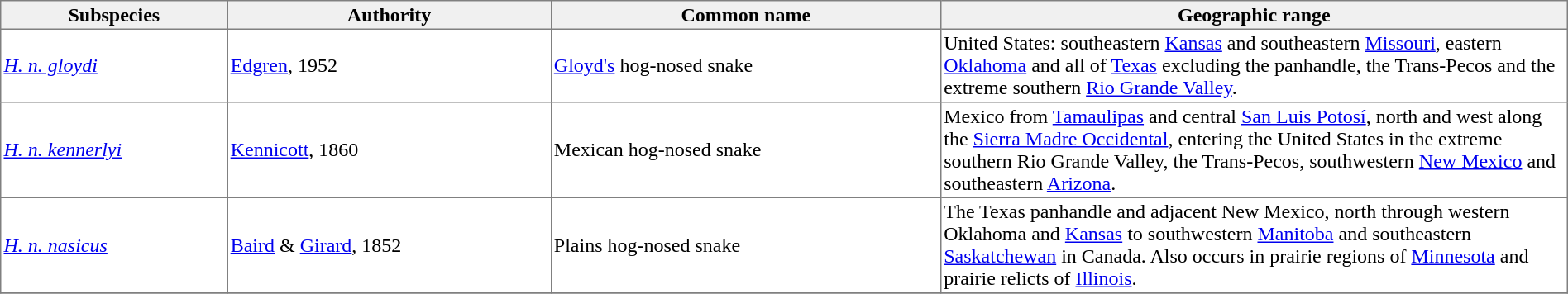<table cellspacing=0 cellpadding=2 border=1 style="border-collapse: collapse;">
<tr>
<th bgcolor="#f0f0f0">Subspecies</th>
<th bgcolor="#f0f0f0">Authority</th>
<th bgcolor="#f0f0f0">Common name</th>
<th bgcolor="#f0f0f0">Geographic range</th>
</tr>
<tr>
<td><em><a href='#'>H. n. gloydi</a></em></td>
<td><a href='#'>Edgren</a>, 1952</td>
<td><a href='#'>Gloyd's</a> hog-nosed snake</td>
<td style="width:40%">United States: southeastern <a href='#'>Kansas</a> and southeastern <a href='#'>Missouri</a>, eastern <a href='#'>Oklahoma</a> and all of <a href='#'>Texas</a> excluding the panhandle, the Trans-Pecos and the extreme southern <a href='#'>Rio Grande Valley</a>.</td>
</tr>
<tr>
<td><em><a href='#'>H. n. kennerlyi</a></em></td>
<td><a href='#'>Kennicott</a>, 1860</td>
<td>Mexican hog-nosed snake</td>
<td>Mexico from <a href='#'>Tamaulipas</a> and central <a href='#'>San Luis Potosí</a>, north and west along the <a href='#'>Sierra Madre Occidental</a>, entering the United States in the extreme southern Rio Grande Valley, the Trans-Pecos, southwestern <a href='#'>New Mexico</a> and southeastern <a href='#'>Arizona</a>.</td>
</tr>
<tr>
<td><em><a href='#'>H. n. nasicus</a></em></td>
<td><a href='#'>Baird</a> & <a href='#'>Girard</a>, 1852</td>
<td>Plains hog-nosed snake</td>
<td>The Texas panhandle and adjacent New Mexico, north through western Oklahoma and <a href='#'>Kansas</a> to southwestern <a href='#'>Manitoba</a> and southeastern <a href='#'>Saskatchewan</a> in Canada. Also occurs in prairie regions of <a href='#'>Minnesota</a> and prairie relicts of <a href='#'>Illinois</a>.</td>
</tr>
<tr>
</tr>
</table>
